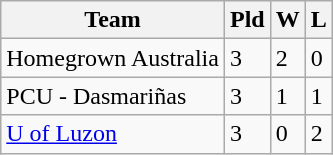<table class="wikitable">
<tr>
<th>Team</th>
<th><abbr>Pld</abbr></th>
<th><abbr>W</abbr></th>
<th><abbr>L</abbr></th>
</tr>
<tr>
<td>Homegrown Australia</td>
<td>3</td>
<td>2</td>
<td>0</td>
</tr>
<tr>
<td>PCU - Dasmariñas</td>
<td>3</td>
<td>1</td>
<td>1</td>
</tr>
<tr>
<td><a href='#'>U of Luzon</a></td>
<td>3</td>
<td>0</td>
<td>2</td>
</tr>
</table>
